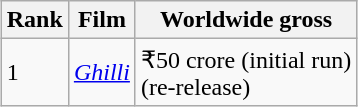<table class="wikitable sortable" style="margin:auto; margin:auto">
<tr>
<th>Rank</th>
<th>Film</th>
<th>Worldwide gross</th>
</tr>
<tr>
<td>1</td>
<td><em><a href='#'>Ghilli</a></em></td>
<td>₹50 crore (initial run)<br> (re-release)</td>
</tr>
</table>
